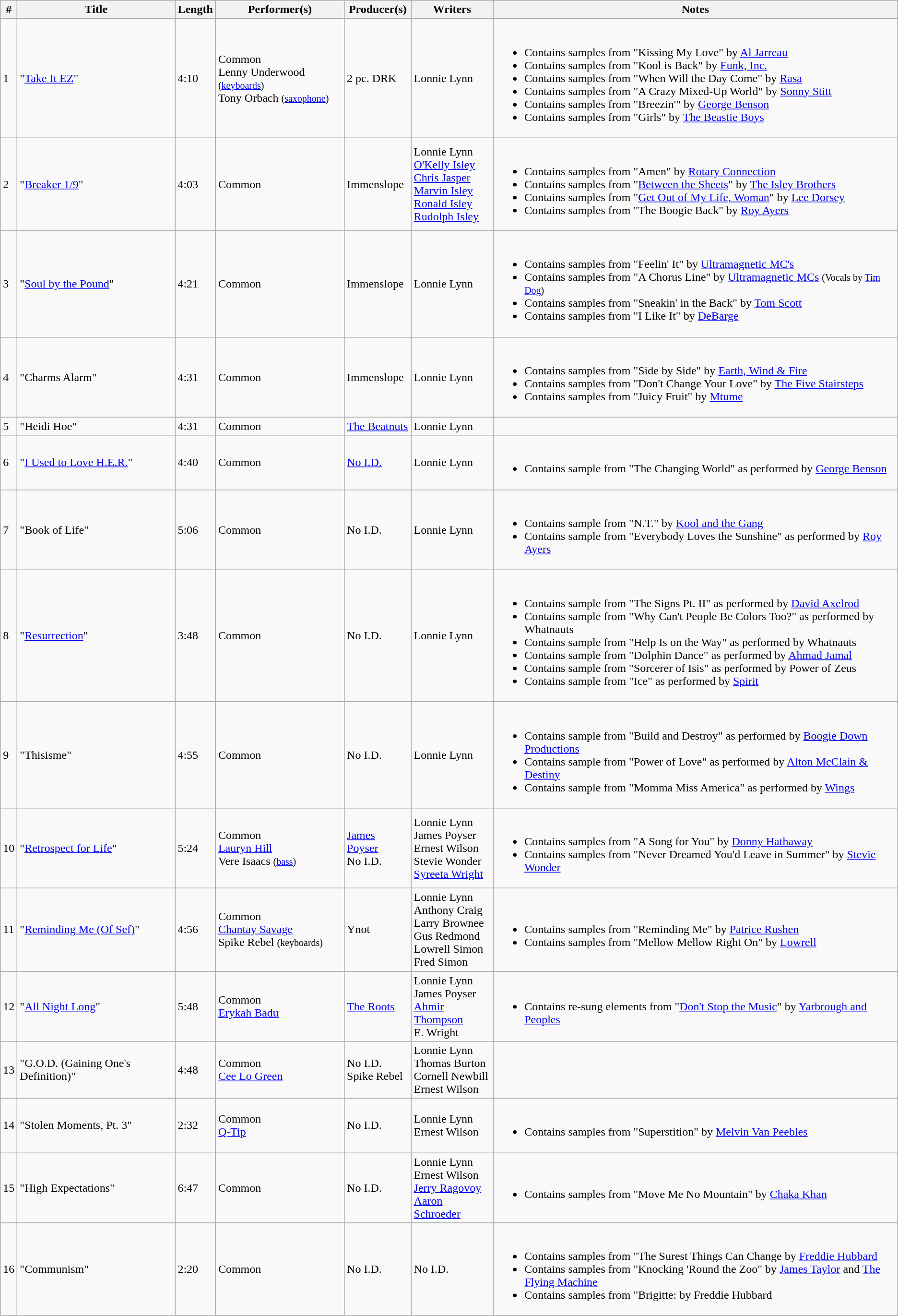<table class="wikitable">
<tr>
<th>#</th>
<th>Title</th>
<th>Length</th>
<th>Performer(s)</th>
<th>Producer(s)</th>
<th>Writers</th>
<th>Notes</th>
</tr>
<tr>
<td>1</td>
<td>"<a href='#'>Take It EZ</a>"</td>
<td>4:10</td>
<td>Common <br> Lenny Underwood <small>(<a href='#'>keyboards</a>)</small> <br> Tony Orbach <small>(<a href='#'>saxophone</a>)</small></td>
<td>2 pc. DRK</td>
<td>Lonnie Lynn</td>
<td><br><ul><li>Contains samples from "Kissing My Love" by <a href='#'>Al Jarreau</a></li><li>Contains samples from "Kool is Back" by <a href='#'>Funk, Inc.</a></li><li>Contains samples from "When Will the Day Come" by <a href='#'>Rasa</a></li><li>Contains samples from "A Crazy Mixed-Up World" by <a href='#'>Sonny Stitt</a></li><li>Contains samples from "Breezin'" by <a href='#'>George Benson</a></li><li>Contains samples from "Girls" by <a href='#'>The Beastie Boys</a></li></ul></td>
</tr>
<tr>
<td>2</td>
<td>"<a href='#'>Breaker 1/9</a>"</td>
<td>4:03</td>
<td>Common</td>
<td>Immenslope</td>
<td>Lonnie Lynn<br><a href='#'>O'Kelly Isley</a><br><a href='#'>Chris Jasper</a><br><a href='#'>Marvin Isley</a><br><a href='#'>Ronald Isley</a><br><a href='#'>Rudolph Isley</a></td>
<td><br><ul><li>Contains samples from "Amen" by <a href='#'>Rotary Connection</a></li><li>Contains samples from "<a href='#'>Between the Sheets</a>" by <a href='#'>The Isley Brothers</a></li><li>Contains samples from "<a href='#'>Get Out of My Life, Woman</a>" by <a href='#'>Lee Dorsey</a></li><li>Contains samples from "The Boogie Back" by <a href='#'>Roy Ayers</a></li></ul></td>
</tr>
<tr>
<td>3</td>
<td>"<a href='#'>Soul by the Pound</a>"</td>
<td>4:21</td>
<td>Common</td>
<td>Immenslope</td>
<td>Lonnie Lynn</td>
<td><br><ul><li>Contains samples from "Feelin' It" by <a href='#'>Ultramagnetic MC's</a></li><li>Contains samples from "A Chorus Line" by <a href='#'>Ultramagnetic MCs</a> <small>(Vocals by <a href='#'>Tim Dog</a>)</small></li><li>Contains samples from "Sneakin' in the Back" by <a href='#'>Tom Scott</a></li><li>Contains samples from "I Like It" by <a href='#'>DeBarge</a></li></ul></td>
</tr>
<tr>
<td>4</td>
<td>"Charms Alarm"</td>
<td>4:31</td>
<td>Common</td>
<td>Immenslope</td>
<td>Lonnie Lynn</td>
<td><br><ul><li>Contains samples from "Side by Side" by <a href='#'>Earth, Wind & Fire</a></li><li>Contains samples from "Don't Change Your Love" by <a href='#'>The Five Stairsteps</a></li><li>Contains samples from "Juicy Fruit" by <a href='#'>Mtume</a></li></ul></td>
</tr>
<tr>
<td>5</td>
<td>"Heidi Hoe"</td>
<td>4:31</td>
<td>Common</td>
<td><a href='#'>The Beatnuts</a></td>
<td>Lonnie Lynn</td>
<td></td>
</tr>
<tr>
<td>6</td>
<td>"<a href='#'>I Used to Love H.E.R.</a>"</td>
<td>4:40</td>
<td>Common</td>
<td><a href='#'>No I.D.</a></td>
<td>Lonnie Lynn</td>
<td><br><ul><li>Contains sample from "The Changing World" as performed by <a href='#'>George Benson</a></li></ul></td>
</tr>
<tr>
<td>7</td>
<td>"Book of Life"</td>
<td>5:06</td>
<td>Common</td>
<td>No I.D.</td>
<td>Lonnie Lynn</td>
<td><br><ul><li>Contains sample from "N.T." by <a href='#'>Kool and the Gang</a></li><li>Contains sample from "Everybody Loves the Sunshine" as performed by <a href='#'>Roy Ayers</a></li></ul></td>
</tr>
<tr>
<td>8</td>
<td>"<a href='#'>Resurrection</a>"</td>
<td>3:48</td>
<td>Common</td>
<td>No I.D.</td>
<td>Lonnie Lynn</td>
<td><br><ul><li>Contains sample from "The Signs Pt. II" as performed by <a href='#'>David Axelrod</a></li><li>Contains sample from "Why Can't People Be Colors Too?" as performed by Whatnauts</li><li>Contains sample from "Help Is on the Way" as performed by Whatnauts</li><li>Contains sample from "Dolphin Dance" as performed by <a href='#'>Ahmad Jamal</a></li><li>Contains sample from "Sorcerer of Isis" as performed by Power of Zeus</li><li>Contains sample from "Ice" as performed by <a href='#'>Spirit</a></li></ul></td>
</tr>
<tr>
<td>9</td>
<td>"Thisisme"</td>
<td>4:55</td>
<td>Common</td>
<td>No I.D.</td>
<td>Lonnie Lynn</td>
<td><br><ul><li>Contains sample from "Build and Destroy" as performed by <a href='#'>Boogie Down Productions</a></li><li>Contains sample from "Power of Love" as performed by <a href='#'>Alton McClain & Destiny</a></li><li>Contains sample from "Momma Miss America" as performed by <a href='#'>Wings</a></li></ul></td>
</tr>
<tr>
<td>10</td>
<td>"<a href='#'>Retrospect for Life</a>"</td>
<td>5:24</td>
<td>Common <br> <a href='#'>Lauryn Hill</a> <br> Vere Isaacs <small>(<a href='#'>bass</a>)</small></td>
<td><a href='#'>James Poyser</a> <br> No I.D.</td>
<td>Lonnie Lynn<br>James Poyser<br>Ernest Wilson<br>Stevie Wonder<br><a href='#'>Syreeta Wright</a></td>
<td><br><ul><li>Contains samples from "A Song for You" by <a href='#'>Donny Hathaway</a></li><li>Contains samples from "Never Dreamed You'd Leave in Summer" by <a href='#'>Stevie Wonder</a></li></ul></td>
</tr>
<tr>
<td>11</td>
<td>"<a href='#'>Reminding Me (Of Sef)</a>"</td>
<td>4:56</td>
<td>Common <br> <a href='#'>Chantay Savage</a> <br> Spike Rebel <small>(keyboards)</small></td>
<td>Ynot</td>
<td>Lonnie Lynn<br>Anthony Craig<br>Larry Brownee<br>Gus Redmond<br>Lowrell Simon<br>Fred Simon</td>
<td><br><ul><li>Contains samples from "Reminding Me" by <a href='#'>Patrice Rushen</a></li><li>Contains samples from "Mellow Mellow Right On" by <a href='#'>Lowrell</a></li></ul></td>
</tr>
<tr>
<td>12</td>
<td>"<a href='#'>All Night Long</a>"</td>
<td>5:48</td>
<td>Common <br> <a href='#'>Erykah Badu</a></td>
<td><a href='#'>The Roots</a></td>
<td>Lonnie Lynn<br>James Poyser<br><a href='#'>Ahmir Thompson</a><br>E. Wright</td>
<td><br><ul><li>Contains re-sung elements from "<a href='#'>Don't Stop the Music</a>" by <a href='#'>Yarbrough and Peoples</a></li></ul></td>
</tr>
<tr>
<td>13</td>
<td>"G.O.D. (Gaining One's Definition)"</td>
<td>4:48</td>
<td>Common <br>  <a href='#'>Cee Lo Green</a></td>
<td>No I.D. <br> Spike Rebel</td>
<td>Lonnie Lynn<br>Thomas Burton<br>Cornell Newbill<br>Ernest Wilson</td>
<td></td>
</tr>
<tr>
<td>14</td>
<td>"Stolen Moments, Pt. 3"</td>
<td>2:32</td>
<td>Common <br> <a href='#'>Q-Tip</a></td>
<td>No I.D.</td>
<td>Lonnie Lynn<br>Ernest Wilson</td>
<td><br><ul><li>Contains samples from "Superstition" by <a href='#'>Melvin Van Peebles</a></li></ul></td>
</tr>
<tr>
<td>15</td>
<td>"High Expectations"</td>
<td>6:47</td>
<td>Common</td>
<td>No I.D.</td>
<td>Lonnie Lynn<br>Ernest Wilson<br><a href='#'>Jerry Ragovoy</a><br><a href='#'>Aaron Schroeder</a></td>
<td><br><ul><li>Contains samples from "Move Me No Mountain" by <a href='#'>Chaka Khan</a></li></ul></td>
</tr>
<tr>
<td>16</td>
<td>"Communism"</td>
<td>2:20</td>
<td>Common</td>
<td>No I.D.</td>
<td>No I.D.</td>
<td><br><ul><li>Contains samples from "The Surest Things Can Change by <a href='#'>Freddie Hubbard</a></li><li>Contains samples from "Knocking 'Round the Zoo" by <a href='#'>James Taylor</a> and <a href='#'>The Flying Machine</a></li><li>Contains samples from "Brigitte: by Freddie Hubbard</li></ul></td>
</tr>
</table>
